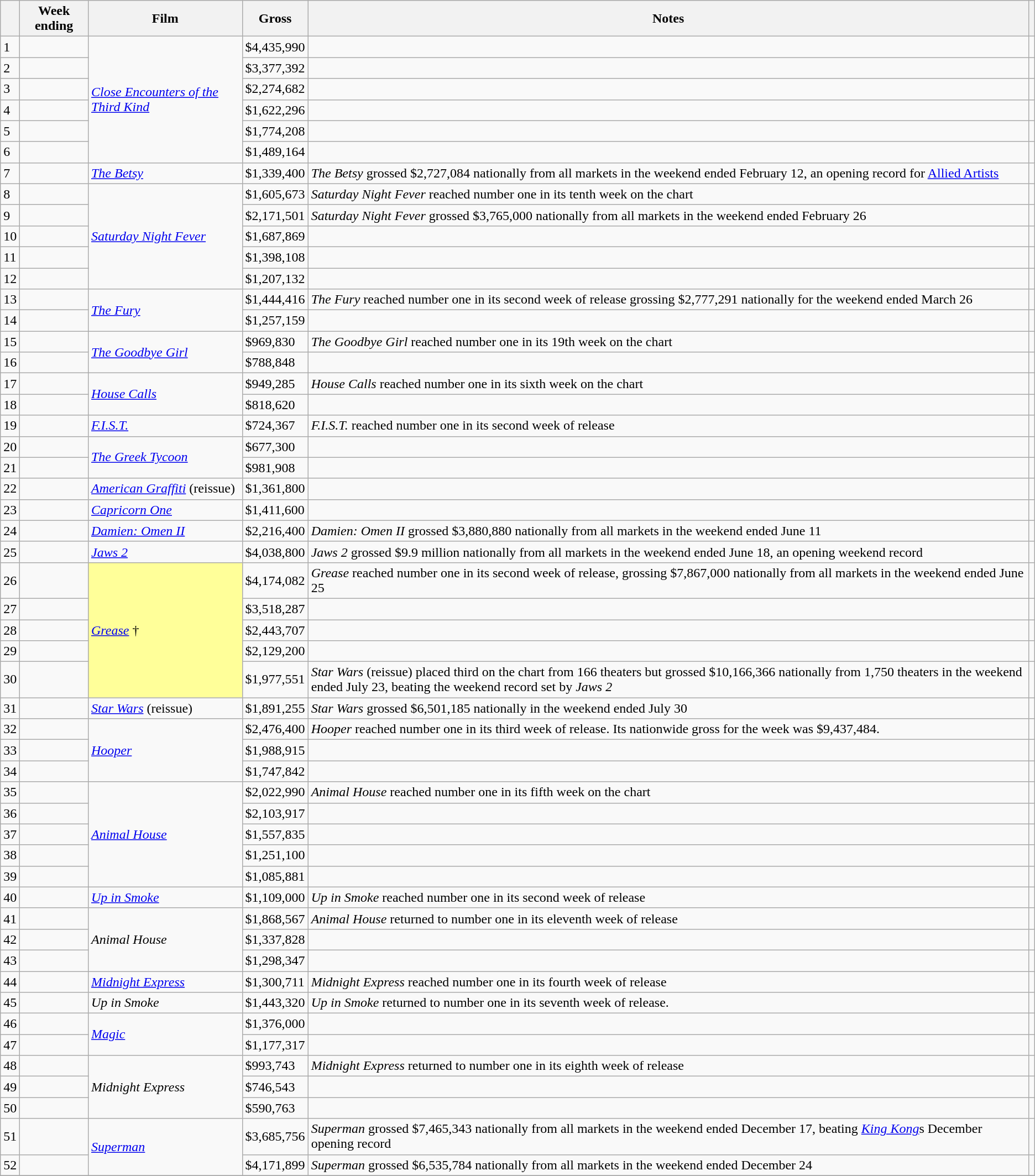<table class="wikitable sortable">
<tr>
<th></th>
<th>Week ending</th>
<th>Film</th>
<th>Gross</th>
<th>Notes</th>
<th class="unsortable"></th>
</tr>
<tr>
<td>1</td>
<td></td>
<td rowspan="6"><em><a href='#'>Close Encounters of the Third Kind</a></em></td>
<td>$4,435,990</td>
<td></td>
<td></td>
</tr>
<tr>
<td>2</td>
<td></td>
<td>$3,377,392</td>
<td></td>
<td></td>
</tr>
<tr>
<td>3</td>
<td></td>
<td>$2,274,682</td>
<td></td>
<td></td>
</tr>
<tr>
<td>4</td>
<td></td>
<td>$1,622,296</td>
<td></td>
<td></td>
</tr>
<tr>
<td>5</td>
<td></td>
<td>$1,774,208</td>
<td></td>
<td></td>
</tr>
<tr>
<td>6</td>
<td></td>
<td>$1,489,164</td>
<td></td>
<td></td>
</tr>
<tr>
<td>7</td>
<td></td>
<td><em><a href='#'>The Betsy</a></em></td>
<td>$1,339,400</td>
<td><em>The Betsy</em> grossed $2,727,084 nationally from all markets in the weekend ended February 12, an opening record for <a href='#'>Allied Artists</a></td>
<td></td>
</tr>
<tr>
<td>8</td>
<td></td>
<td rowspan="5"><em><a href='#'>Saturday Night Fever</a></em></td>
<td>$1,605,673</td>
<td><em>Saturday Night Fever</em> reached number one in its tenth week on the chart</td>
<td></td>
</tr>
<tr>
<td>9</td>
<td></td>
<td>$2,171,501</td>
<td><em>Saturday Night Fever</em> grossed $3,765,000 nationally from all markets in the weekend ended February 26</td>
<td></td>
</tr>
<tr>
<td>10</td>
<td></td>
<td>$1,687,869</td>
<td></td>
<td></td>
</tr>
<tr>
<td>11</td>
<td></td>
<td>$1,398,108</td>
<td></td>
<td></td>
</tr>
<tr>
<td>12</td>
<td></td>
<td>$1,207,132</td>
<td></td>
<td></td>
</tr>
<tr>
<td>13</td>
<td></td>
<td rowspan="2"><em><a href='#'>The Fury</a></em></td>
<td>$1,444,416</td>
<td><em>The Fury</em> reached number one in its second week of release grossing $2,777,291 nationally for the weekend ended March 26</td>
<td></td>
</tr>
<tr>
<td>14</td>
<td></td>
<td>$1,257,159</td>
<td></td>
<td></td>
</tr>
<tr>
<td>15</td>
<td></td>
<td rowspan="2"><em><a href='#'>The Goodbye Girl</a></em></td>
<td>$969,830</td>
<td><em>The Goodbye Girl</em> reached number one in its 19th week on the chart</td>
<td></td>
</tr>
<tr>
<td>16</td>
<td></td>
<td>$788,848</td>
<td></td>
<td></td>
</tr>
<tr>
<td>17</td>
<td></td>
<td rowspan="2"><em><a href='#'>House Calls</a></em></td>
<td>$949,285</td>
<td><em>House Calls</em> reached number one in its sixth week on the chart</td>
<td></td>
</tr>
<tr>
<td>18</td>
<td></td>
<td>$818,620</td>
<td></td>
<td></td>
</tr>
<tr>
<td>19</td>
<td></td>
<td><em><a href='#'>F.I.S.T.</a></em></td>
<td>$724,367</td>
<td><em>F.I.S.T.</em> reached number one in its second week of release</td>
<td></td>
</tr>
<tr>
<td>20</td>
<td></td>
<td rowspan="2"><em><a href='#'>The Greek Tycoon</a></em></td>
<td>$677,300</td>
<td></td>
<td></td>
</tr>
<tr>
<td>21</td>
<td></td>
<td>$981,908</td>
<td></td>
<td></td>
</tr>
<tr>
<td>22</td>
<td></td>
<td><em><a href='#'>American Graffiti</a></em> (reissue)</td>
<td>$1,361,800</td>
<td></td>
<td></td>
</tr>
<tr>
<td>23</td>
<td></td>
<td><em><a href='#'>Capricorn One</a></em></td>
<td>$1,411,600</td>
<td></td>
<td></td>
</tr>
<tr>
<td>24</td>
<td></td>
<td><em><a href='#'>Damien: Omen II</a></em></td>
<td>$2,216,400</td>
<td><em>Damien: Omen II</em> grossed $3,880,880 nationally from all markets in the weekend ended June 11</td>
<td></td>
</tr>
<tr>
<td>25</td>
<td></td>
<td><em><a href='#'>Jaws 2</a></em></td>
<td>$4,038,800</td>
<td><em>Jaws 2</em> grossed $9.9 million nationally from all markets in the weekend ended June 18, an opening weekend record</td>
<td></td>
</tr>
<tr>
<td>26</td>
<td></td>
<td rowspan="5" style="background-color:#FFFF99"><em><a href='#'>Grease</a></em> †</td>
<td>$4,174,082</td>
<td><em>Grease</em> reached number one in its second week of release, grossing $7,867,000 nationally from all markets in the weekend ended June 25</td>
<td></td>
</tr>
<tr>
<td>27</td>
<td></td>
<td>$3,518,287</td>
<td></td>
<td></td>
</tr>
<tr>
<td>28</td>
<td></td>
<td>$2,443,707</td>
<td></td>
<td></td>
</tr>
<tr>
<td>29</td>
<td></td>
<td>$2,129,200</td>
<td></td>
<td></td>
</tr>
<tr>
<td>30</td>
<td></td>
<td>$1,977,551</td>
<td><em>Star Wars</em> (reissue) placed third on the chart from 166 theaters but grossed $10,166,366 nationally from 1,750 theaters in the weekend ended July 23, beating the weekend record set by <em>Jaws 2</em></td>
<td></td>
</tr>
<tr>
<td>31</td>
<td></td>
<td><em><a href='#'>Star Wars</a></em> (reissue)</td>
<td>$1,891,255</td>
<td><em>Star Wars</em> grossed $6,501,185 nationally in the weekend ended July 30</td>
<td></td>
</tr>
<tr>
<td>32</td>
<td></td>
<td rowspan="3"><em><a href='#'>Hooper</a></em></td>
<td>$2,476,400</td>
<td><em>Hooper</em> reached number one in its third week of release. Its nationwide gross for the week was $9,437,484.</td>
<td></td>
</tr>
<tr>
<td>33</td>
<td></td>
<td>$1,988,915</td>
<td></td>
<td></td>
</tr>
<tr>
<td>34</td>
<td></td>
<td>$1,747,842</td>
<td></td>
<td></td>
</tr>
<tr>
<td>35</td>
<td></td>
<td rowspan="5"><em><a href='#'>Animal House</a></em></td>
<td>$2,022,990</td>
<td><em>Animal House</em> reached number one in its fifth week on the chart</td>
<td></td>
</tr>
<tr>
<td>36</td>
<td></td>
<td>$2,103,917</td>
<td></td>
<td></td>
</tr>
<tr>
<td>37</td>
<td></td>
<td>$1,557,835</td>
<td></td>
<td></td>
</tr>
<tr>
<td>38</td>
<td></td>
<td>$1,251,100</td>
<td></td>
<td></td>
</tr>
<tr>
<td>39</td>
<td></td>
<td>$1,085,881</td>
<td></td>
<td></td>
</tr>
<tr>
<td>40</td>
<td></td>
<td><em><a href='#'>Up in Smoke</a></em></td>
<td>$1,109,000</td>
<td><em>Up in Smoke</em> reached number one in its second week of release</td>
<td></td>
</tr>
<tr>
<td>41</td>
<td></td>
<td rowspan="3"><em>Animal House</em></td>
<td>$1,868,567</td>
<td><em>Animal House</em> returned to number one in its eleventh week of release</td>
<td></td>
</tr>
<tr>
<td>42</td>
<td></td>
<td>$1,337,828</td>
<td></td>
<td></td>
</tr>
<tr>
<td>43</td>
<td></td>
<td>$1,298,347</td>
<td></td>
<td></td>
</tr>
<tr>
<td>44</td>
<td></td>
<td><em><a href='#'>Midnight Express</a></em></td>
<td>$1,300,711</td>
<td><em>Midnight Express</em> reached number one in its fourth week of release</td>
<td></td>
</tr>
<tr>
<td>45</td>
<td></td>
<td><em>Up in Smoke</em></td>
<td>$1,443,320</td>
<td><em>Up in Smoke</em> returned to number one in its seventh week of release.</td>
<td></td>
</tr>
<tr>
<td>46</td>
<td></td>
<td rowspan="2"><em><a href='#'>Magic</a></em></td>
<td>$1,376,000</td>
<td></td>
<td></td>
</tr>
<tr>
<td>47</td>
<td></td>
<td>$1,177,317</td>
<td></td>
<td></td>
</tr>
<tr>
<td>48</td>
<td></td>
<td rowspan="3"><em>Midnight Express</em></td>
<td>$993,743</td>
<td><em>Midnight Express</em> returned to number one in its eighth week of release</td>
<td></td>
</tr>
<tr>
<td>49</td>
<td></td>
<td>$746,543</td>
<td></td>
<td></td>
</tr>
<tr>
<td>50</td>
<td></td>
<td>$590,763</td>
<td></td>
<td></td>
</tr>
<tr>
<td>51</td>
<td></td>
<td rowspan="2"><em><a href='#'>Superman</a></em></td>
<td>$3,685,756</td>
<td><em>Superman</em> grossed $7,465,343 nationally from all markets in the weekend ended December 17, beating <em><a href='#'>King Kong</a></em>s December opening record</td>
<td></td>
</tr>
<tr>
<td>52</td>
<td></td>
<td>$4,171,899</td>
<td><em>Superman</em> grossed $6,535,784 nationally from all markets in the weekend ended December 24</td>
<td></td>
</tr>
<tr>
</tr>
</table>
